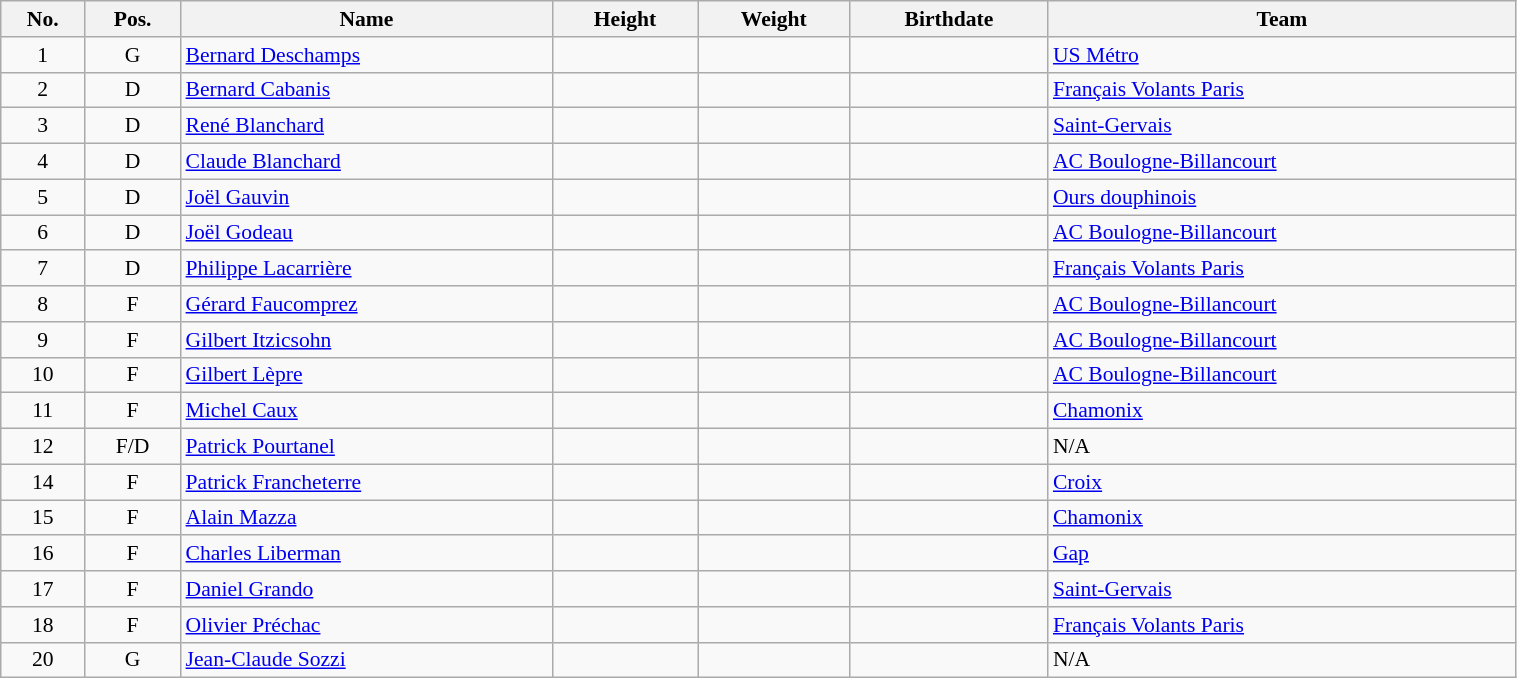<table class="wikitable sortable" width="80%" style="font-size: 90%; text-align: center;">
<tr>
<th>No.</th>
<th>Pos.</th>
<th>Name</th>
<th>Height</th>
<th>Weight</th>
<th>Birthdate</th>
<th>Team</th>
</tr>
<tr>
<td>1</td>
<td>G</td>
<td style="text-align:left;"><a href='#'>Bernard Deschamps</a></td>
<td></td>
<td></td>
<td style="text-align:right;"></td>
<td style="text-align:left;"> <a href='#'>US Métro</a></td>
</tr>
<tr>
<td>2</td>
<td>D</td>
<td style="text-align:left;"><a href='#'>Bernard Cabanis</a></td>
<td></td>
<td></td>
<td style="text-align:right;"></td>
<td style="text-align:left;"> <a href='#'>Français Volants Paris</a></td>
</tr>
<tr>
<td>3</td>
<td>D</td>
<td style="text-align:left;"><a href='#'>René Blanchard</a></td>
<td></td>
<td></td>
<td style="text-align:right;"></td>
<td style="text-align:left;"> <a href='#'>Saint-Gervais</a></td>
</tr>
<tr>
<td>4</td>
<td>D</td>
<td style="text-align:left;"><a href='#'>Claude Blanchard</a></td>
<td></td>
<td></td>
<td style="text-align:right;"></td>
<td style="text-align:left;"> <a href='#'>AC Boulogne-Billancourt</a></td>
</tr>
<tr>
<td>5</td>
<td>D</td>
<td style="text-align:left;"><a href='#'>Joël Gauvin</a></td>
<td></td>
<td></td>
<td style="text-align:right;"></td>
<td style="text-align:left;"> <a href='#'>Ours douphinois</a></td>
</tr>
<tr>
<td>6</td>
<td>D</td>
<td style="text-align:left;"><a href='#'>Joël Godeau</a></td>
<td></td>
<td></td>
<td style="text-align:right;"></td>
<td style="text-align:left;"> <a href='#'>AC Boulogne-Billancourt</a></td>
</tr>
<tr>
<td>7</td>
<td>D</td>
<td style="text-align:left;"><a href='#'>Philippe Lacarrière</a></td>
<td></td>
<td></td>
<td style="text-align:right;"></td>
<td style="text-align:left;"> <a href='#'>Français Volants Paris</a></td>
</tr>
<tr>
<td>8</td>
<td>F</td>
<td style="text-align:left;"><a href='#'>Gérard Faucomprez</a></td>
<td></td>
<td></td>
<td style="text-align:right;"></td>
<td style="text-align:left;"> <a href='#'>AC Boulogne-Billancourt</a></td>
</tr>
<tr>
<td>9</td>
<td>F</td>
<td style="text-align:left;"><a href='#'>Gilbert Itzicsohn</a></td>
<td></td>
<td></td>
<td style="text-align:right;"></td>
<td style="text-align:left;"> <a href='#'>AC Boulogne-Billancourt</a></td>
</tr>
<tr>
<td>10</td>
<td>F</td>
<td style="text-align:left;"><a href='#'>Gilbert Lèpre</a></td>
<td></td>
<td></td>
<td style="text-align:right;"></td>
<td style="text-align:left;"> <a href='#'>AC Boulogne-Billancourt</a></td>
</tr>
<tr>
<td>11</td>
<td>F</td>
<td style="text-align:left;"><a href='#'>Michel Caux</a></td>
<td></td>
<td></td>
<td style="text-align:right;"></td>
<td style="text-align:left;"> <a href='#'>Chamonix</a></td>
</tr>
<tr>
<td>12</td>
<td>F/D</td>
<td style="text-align:left;"><a href='#'>Patrick Pourtanel</a></td>
<td></td>
<td></td>
<td style="text-align:right;"></td>
<td style="text-align:left;">N/A</td>
</tr>
<tr>
<td>14</td>
<td>F</td>
<td style="text-align:left;"><a href='#'>Patrick Francheterre</a></td>
<td></td>
<td></td>
<td style="text-align:right;"></td>
<td style="text-align:left;"> <a href='#'>Croix</a></td>
</tr>
<tr>
<td>15</td>
<td>F</td>
<td style="text-align:left;"><a href='#'>Alain Mazza</a></td>
<td></td>
<td></td>
<td style="text-align:right;"></td>
<td style="text-align:left;"> <a href='#'>Chamonix</a></td>
</tr>
<tr>
<td>16</td>
<td>F</td>
<td style="text-align:left;"><a href='#'>Charles Liberman</a></td>
<td></td>
<td></td>
<td style="text-align:right;"></td>
<td style="text-align:left;"> <a href='#'>Gap</a></td>
</tr>
<tr>
<td>17</td>
<td>F</td>
<td style="text-align:left;"><a href='#'>Daniel Grando</a></td>
<td></td>
<td></td>
<td style="text-align:right;"></td>
<td style="text-align:left;"> <a href='#'>Saint-Gervais</a></td>
</tr>
<tr>
<td>18</td>
<td>F</td>
<td style="text-align:left;"><a href='#'>Olivier Préchac</a></td>
<td></td>
<td></td>
<td style="text-align:right;"></td>
<td style="text-align:left;"> <a href='#'>Français Volants Paris</a></td>
</tr>
<tr>
<td>20</td>
<td>G</td>
<td style="text-align:left;"><a href='#'>Jean-Claude Sozzi</a></td>
<td></td>
<td></td>
<td style="text-align:right;"></td>
<td style="text-align:left;">N/A</td>
</tr>
</table>
